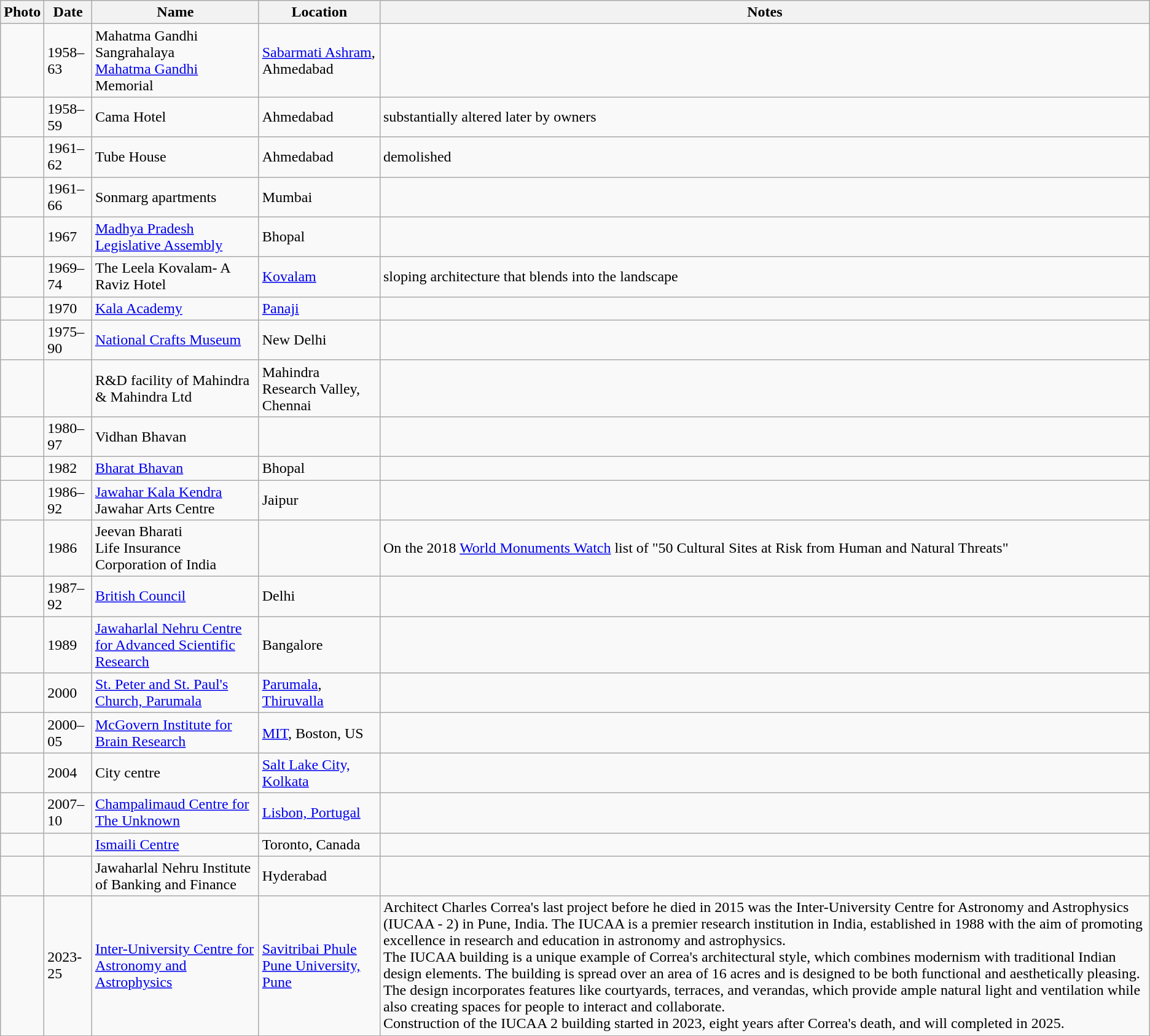<table class="wikitable">
<tr>
<th>Photo</th>
<th>Date</th>
<th>Name</th>
<th>Location</th>
<th>Notes</th>
</tr>
<tr>
<td></td>
<td>1958–63</td>
<td>Mahatma Gandhi Sangrahalaya<br><a href='#'>Mahatma Gandhi</a> Memorial</td>
<td><a href='#'>Sabarmati Ashram</a>, Ahmedabad</td>
<td></td>
</tr>
<tr>
<td></td>
<td>1958–59</td>
<td>Cama Hotel</td>
<td>Ahmedabad</td>
<td>substantially altered later by owners</td>
</tr>
<tr>
<td></td>
<td>1961–62</td>
<td>Tube House</td>
<td>Ahmedabad</td>
<td>demolished</td>
</tr>
<tr>
<td></td>
<td>1961–66</td>
<td>Sonmarg apartments</td>
<td>Mumbai</td>
<td></td>
</tr>
<tr>
<td></td>
<td>1967</td>
<td><a href='#'>Madhya Pradesh Legislative Assembly</a></td>
<td>Bhopal</td>
<td></td>
</tr>
<tr>
<td></td>
<td>1969–74</td>
<td>The Leela Kovalam- A Raviz Hotel</td>
<td><a href='#'>Kovalam</a></td>
<td>sloping architecture that blends into the landscape</td>
</tr>
<tr>
<td></td>
<td>1970</td>
<td><a href='#'>Kala Academy</a></td>
<td><a href='#'>Panaji</a></td>
<td></td>
</tr>
<tr>
<td></td>
<td>1975–90</td>
<td><a href='#'>National Crafts Museum</a></td>
<td>New Delhi</td>
<td></td>
</tr>
<tr>
<td></td>
<td></td>
<td>R&D facility of Mahindra & Mahindra Ltd</td>
<td>Mahindra Research Valley, Chennai</td>
<td></td>
</tr>
<tr>
<td></td>
<td>1980–97</td>
<td>Vidhan Bhavan</td>
<td></td>
<td></td>
</tr>
<tr>
<td></td>
<td>1982</td>
<td><a href='#'>Bharat Bhavan</a></td>
<td>Bhopal</td>
<td></td>
</tr>
<tr>
<td></td>
<td>1986–92</td>
<td><a href='#'>Jawahar Kala Kendra</a><br>Jawahar Arts Centre<br></td>
<td>Jaipur</td>
<td></td>
</tr>
<tr>
<td></td>
<td>1986</td>
<td>Jeevan Bharati<br>Life Insurance Corporation of India</td>
<td></td>
<td>On the 2018 <a href='#'>World Monuments Watch</a> list of "50 Cultural Sites at Risk from Human and Natural Threats"</td>
</tr>
<tr>
<td></td>
<td>1987–92</td>
<td><a href='#'>British Council</a></td>
<td>Delhi</td>
<td></td>
</tr>
<tr>
<td></td>
<td>1989</td>
<td><a href='#'>Jawaharlal Nehru Centre for Advanced Scientific Research</a></td>
<td>Bangalore</td>
<td></td>
</tr>
<tr>
<td></td>
<td>2000</td>
<td><a href='#'>St. Peter and St. Paul's Church, Parumala</a></td>
<td><a href='#'>Parumala</a>, <a href='#'>Thiruvalla</a></td>
<td></td>
</tr>
<tr>
<td></td>
<td>2000–05</td>
<td><a href='#'>McGovern Institute for Brain Research</a></td>
<td><a href='#'>MIT</a>, Boston, US</td>
<td></td>
</tr>
<tr>
<td></td>
<td>2004</td>
<td>City centre</td>
<td><a href='#'>Salt Lake City, Kolkata</a></td>
<td></td>
</tr>
<tr>
<td></td>
<td>2007–10</td>
<td><a href='#'>Champalimaud Centre for The Unknown</a></td>
<td><a href='#'>Lisbon, Portugal</a></td>
<td></td>
</tr>
<tr>
<td></td>
<td></td>
<td><a href='#'>Ismaili Centre</a></td>
<td>Toronto, Canada</td>
<td></td>
</tr>
<tr>
<td></td>
<td></td>
<td>Jawaharlal Nehru Institute of Banking and Finance</td>
<td>Hyderabad</td>
<td></td>
</tr>
<tr>
<td></td>
<td>2023-25</td>
<td><a href='#'>Inter-University Centre for Astronomy and Astrophysics</a></td>
<td><a href='#'>Savitribai Phule Pune University, Pune</a></td>
<td>Architect Charles Correa's last project before he died in 2015 was the Inter-University Centre for Astronomy and Astrophysics (IUCAA - 2) in Pune, India. The IUCAA is a premier research institution in India, established in 1988 with the aim of promoting excellence in research and education in astronomy and astrophysics.<br>The IUCAA building is a unique example of Correa's architectural style, which combines modernism with traditional Indian design elements. The building is spread over an area of 16 acres and is designed to be both functional and aesthetically pleasing. The design incorporates features like courtyards, terraces, and verandas, which provide ample natural light and ventilation while also creating spaces for people to interact and collaborate.<br>Construction of the IUCAA 2 building started in 2023, eight years after Correa's death, and will completed in 2025.</td>
</tr>
</table>
